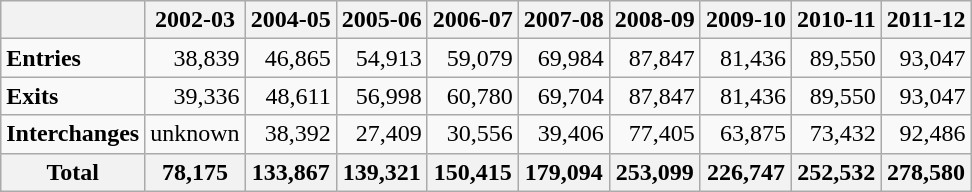<table class="wikitable">
<tr>
<th> </th>
<th>2002-03</th>
<th>2004-05</th>
<th>2005-06</th>
<th>2006-07</th>
<th>2007-08</th>
<th>2008-09</th>
<th>2009-10</th>
<th>2010-11</th>
<th>2011-12</th>
</tr>
<tr>
<td><strong>Entries</strong></td>
<td align="right">38,839</td>
<td align="right">46,865</td>
<td align="right">54,913</td>
<td align="right">59,079</td>
<td align="right">69,984</td>
<td align="right">87,847</td>
<td align="right">81,436</td>
<td align="right">89,550</td>
<td align="right">93,047</td>
</tr>
<tr>
<td><strong>Exits</strong></td>
<td align="right">39,336</td>
<td align="right">48,611</td>
<td align="right">56,998</td>
<td align="right">60,780</td>
<td align="right">69,704</td>
<td align="right">87,847</td>
<td align="right">81,436</td>
<td align="right">89,550</td>
<td align="right">93,047</td>
</tr>
<tr>
<td><strong>Interchanges</strong></td>
<td align="right">unknown</td>
<td align="right">38,392</td>
<td align="right">27,409</td>
<td align="right">30,556</td>
<td align="right">39,406</td>
<td align="right">77,405</td>
<td align="right">63,875</td>
<td align="right">73,432</td>
<td align="right">92,486</td>
</tr>
<tr>
<th>Total</th>
<th align="right">78,175</th>
<th align="right">133,867</th>
<th align="right">139,321</th>
<th align="right">150,415</th>
<th align="right">179,094</th>
<th align="right">253,099</th>
<th align="right">226,747</th>
<th align="right">252,532</th>
<th align="right">278,580</th>
</tr>
</table>
